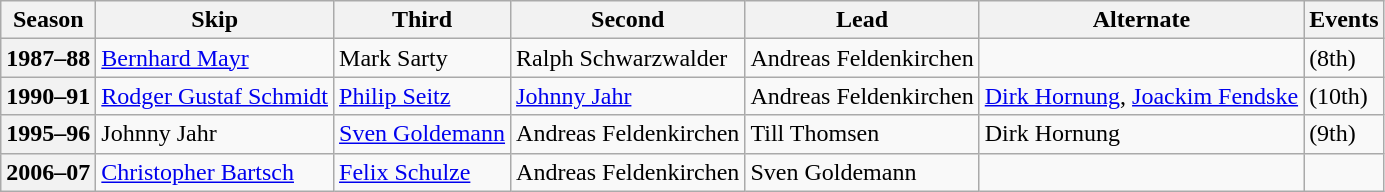<table class="wikitable">
<tr>
<th scope="col">Season</th>
<th scope="col">Skip</th>
<th scope="col">Third</th>
<th scope="col">Second</th>
<th scope="col">Lead</th>
<th scope="col">Alternate</th>
<th scope="col">Events</th>
</tr>
<tr>
<th scope="row">1987–88</th>
<td><a href='#'>Bernhard Mayr</a></td>
<td>Mark Sarty</td>
<td>Ralph Schwarzwalder</td>
<td>Andreas Feldenkirchen</td>
<td></td>
<td> (8th)</td>
</tr>
<tr>
<th scope="row">1990–91</th>
<td><a href='#'>Rodger Gustaf Schmidt</a></td>
<td><a href='#'>Philip Seitz</a></td>
<td><a href='#'>Johnny Jahr</a></td>
<td>Andreas Feldenkirchen</td>
<td><a href='#'>Dirk Hornung</a>, <a href='#'>Joackim Fendske</a></td>
<td> (10th)</td>
</tr>
<tr>
<th scope="row">1995–96</th>
<td>Johnny Jahr</td>
<td><a href='#'>Sven Goldemann</a></td>
<td>Andreas Feldenkirchen</td>
<td>Till Thomsen</td>
<td>Dirk Hornung</td>
<td> (9th)</td>
</tr>
<tr>
<th scope="row">2006–07</th>
<td><a href='#'>Christopher Bartsch</a></td>
<td><a href='#'>Felix Schulze</a></td>
<td>Andreas Feldenkirchen</td>
<td>Sven Goldemann</td>
<td></td>
<td></td>
</tr>
</table>
